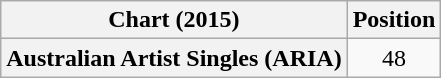<table class="wikitable plainrowheaders" style="text-align:center">
<tr>
<th scope="col">Chart (2015)</th>
<th scope="col">Position</th>
</tr>
<tr>
<th scope="row">Australian Artist Singles (ARIA)</th>
<td>48</td>
</tr>
</table>
